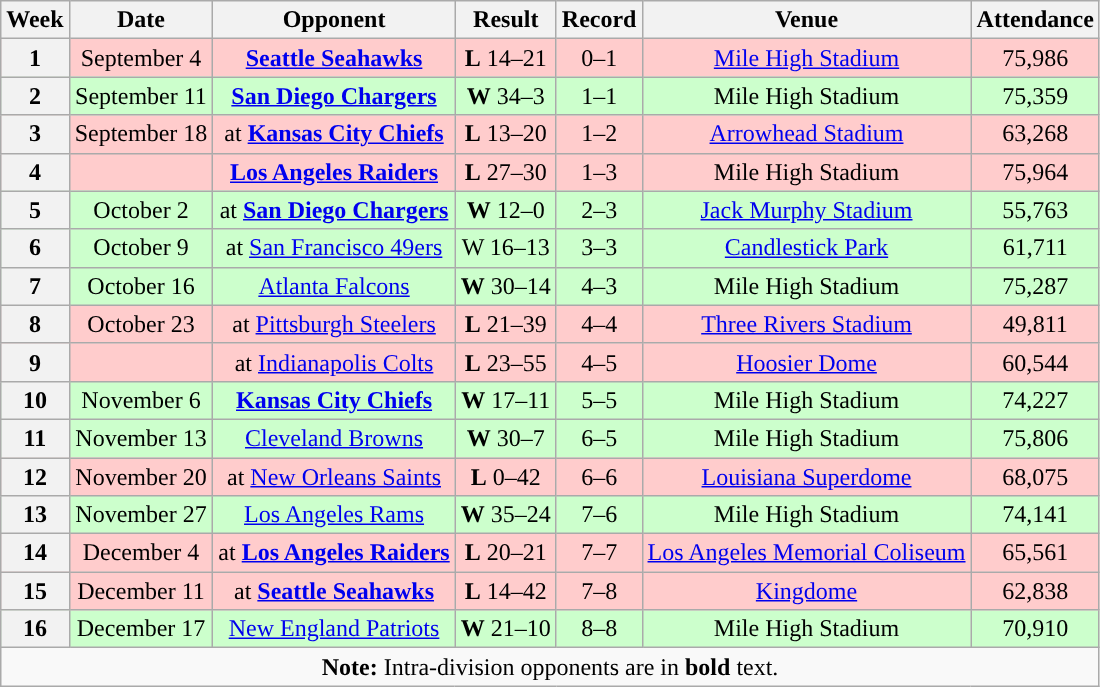<table class="wikitable" style="text-align:center">
<tr>
<th>Week</th>
<th>Date</th>
<th>Opponent</th>
<th>Result</th>
<th>Record</th>
<th>Venue</th>
<th>Attendance</th>
</tr>
<tr style="background:#fcc">
<th>1</th>
<td>September 4</td>
<td><strong><a href='#'>Seattle Seahawks</a></strong></td>
<td><strong>L</strong> 14–21</td>
<td>0–1</td>
<td><a href='#'>Mile High Stadium</a></td>
<td>75,986</td>
</tr>
<tr style="background:#cfc">
<th>2</th>
<td>September 11</td>
<td><strong><a href='#'>San Diego Chargers</a></strong></td>
<td><strong>W</strong> 34–3</td>
<td>1–1</td>
<td>Mile High Stadium</td>
<td>75,359</td>
</tr>
<tr style="background:#fcc">
<th>3</th>
<td>September 18</td>
<td>at <strong><a href='#'>Kansas City Chiefs</a></strong></td>
<td><strong>L</strong> 13–20</td>
<td>1–2</td>
<td><a href='#'>Arrowhead Stadium</a></td>
<td>63,268</td>
</tr>
<tr style="background:#fcc">
<th>4</th>
<td></td>
<td><strong><a href='#'>Los Angeles Raiders</a></strong></td>
<td><strong>L</strong> 27–30 </td>
<td>1–3</td>
<td>Mile High Stadium</td>
<td>75,964</td>
</tr>
<tr style="background:#cfc">
<th>5</th>
<td>October 2</td>
<td>at <strong><a href='#'>San Diego Chargers</a></strong></td>
<td><strong>W</strong> 12–0</td>
<td>2–3</td>
<td><a href='#'>Jack Murphy Stadium</a></td>
<td>55,763</td>
</tr>
<tr style="background:#cfc">
<th>6</th>
<td>October 9</td>
<td>at <a href='#'>San Francisco 49ers</a></td>
<td>W 16–13 </td>
<td>3–3</td>
<td><a href='#'>Candlestick Park</a></td>
<td>61,711</td>
</tr>
<tr style="background:#cfc">
<th>7</th>
<td>October 16</td>
<td><a href='#'>Atlanta Falcons</a></td>
<td><strong>W</strong> 30–14</td>
<td>4–3</td>
<td>Mile High Stadium</td>
<td>75,287</td>
</tr>
<tr style="background:#fcc">
<th>8</th>
<td>October 23</td>
<td>at <a href='#'>Pittsburgh Steelers</a></td>
<td><strong>L</strong> 21–39</td>
<td>4–4</td>
<td><a href='#'>Three Rivers Stadium</a></td>
<td>49,811</td>
</tr>
<tr style="background:#fcc">
<th>9</th>
<td></td>
<td>at <a href='#'>Indianapolis Colts</a></td>
<td><strong>L</strong> 23–55</td>
<td>4–5</td>
<td><a href='#'>Hoosier Dome</a></td>
<td>60,544</td>
</tr>
<tr style="background:#cfc">
<th>10</th>
<td>November 6</td>
<td><strong><a href='#'>Kansas City Chiefs</a></strong></td>
<td><strong>W</strong> 17–11</td>
<td>5–5</td>
<td>Mile High Stadium</td>
<td>74,227</td>
</tr>
<tr style="background:#cfc">
<th>11</th>
<td>November 13</td>
<td><a href='#'>Cleveland Browns</a></td>
<td><strong>W</strong> 30–7</td>
<td>6–5</td>
<td>Mile High Stadium</td>
<td>75,806</td>
</tr>
<tr style="background:#fcc">
<th>12</th>
<td>November 20</td>
<td>at <a href='#'>New Orleans Saints</a></td>
<td><strong>L</strong> 0–42</td>
<td>6–6</td>
<td><a href='#'>Louisiana Superdome</a></td>
<td>68,075</td>
</tr>
<tr style="background:#cfc">
<th>13</th>
<td>November 27</td>
<td><a href='#'>Los Angeles Rams</a></td>
<td><strong>W</strong> 35–24</td>
<td>7–6</td>
<td>Mile High Stadium</td>
<td>74,141</td>
</tr>
<tr style="background:#fcc">
<th>14</th>
<td>December 4</td>
<td>at <strong><a href='#'>Los Angeles Raiders</a></strong></td>
<td><strong>L</strong> 20–21</td>
<td>7–7</td>
<td><a href='#'>Los Angeles Memorial Coliseum</a></td>
<td>65,561</td>
</tr>
<tr style="background:#fcc">
<th>15</th>
<td>December 11</td>
<td>at <strong><a href='#'>Seattle Seahawks</a></strong></td>
<td><strong>L</strong> 14–42</td>
<td>7–8</td>
<td><a href='#'>Kingdome</a></td>
<td>62,838</td>
</tr>
<tr style="background:#cfc">
<th>16</th>
<td>December 17</td>
<td><a href='#'>New England Patriots</a></td>
<td><strong>W</strong> 21–10</td>
<td>8–8</td>
<td>Mile High Stadium</td>
<td>70,910</td>
</tr>
<tr>
<td colspan="8"><strong>Note:</strong> Intra-division opponents are in <strong>bold</strong> text.</td>
</tr>
</table>
